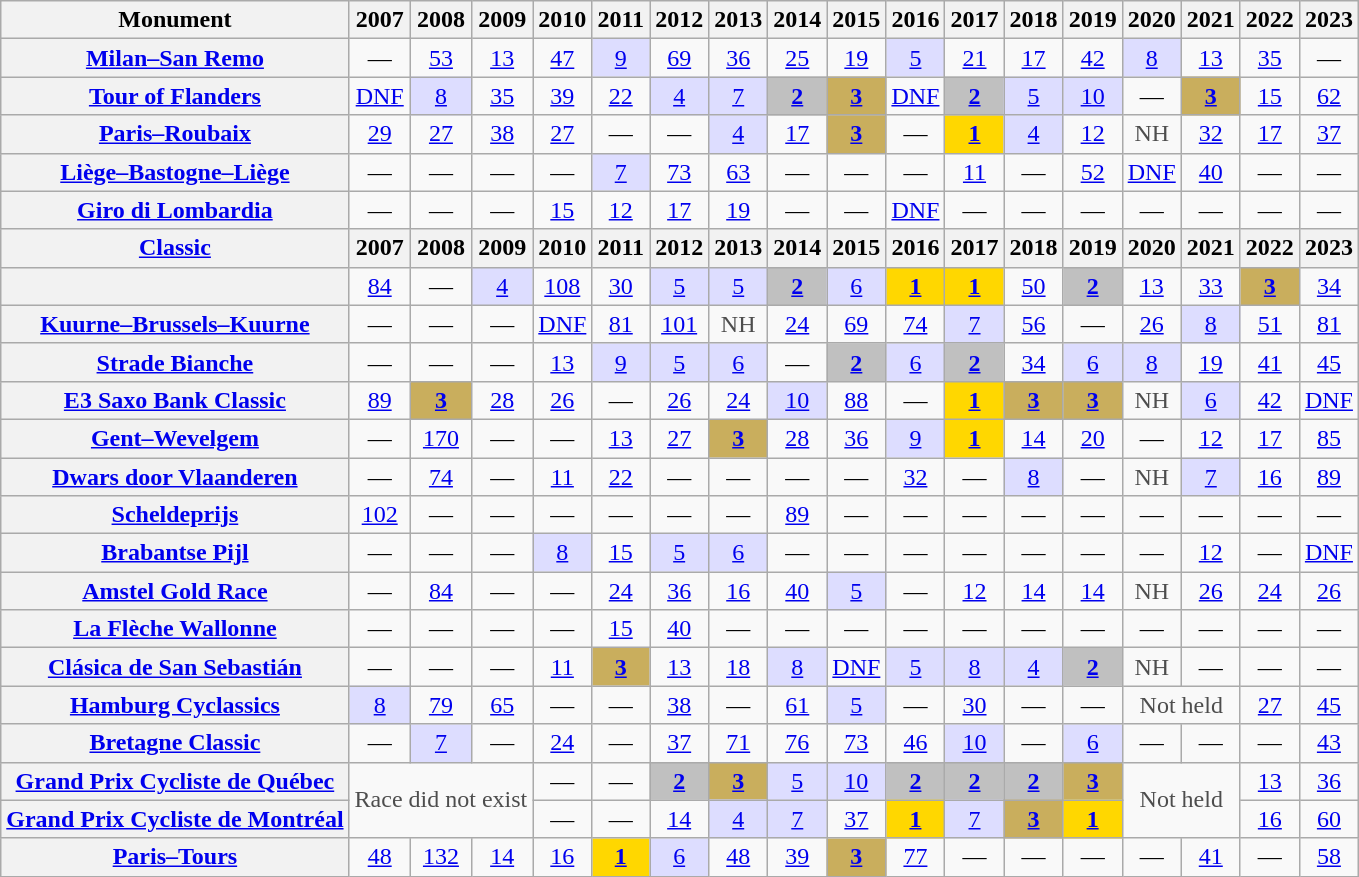<table class="wikitable plainrowheaders">
<tr>
<th>Monument</th>
<th scope="col">2007</th>
<th scope="col">2008</th>
<th scope="col">2009</th>
<th scope="col">2010</th>
<th scope="col">2011</th>
<th scope="col">2012</th>
<th scope="col">2013</th>
<th scope="col">2014</th>
<th scope="col">2015</th>
<th scope="col">2016</th>
<th scope="col">2017</th>
<th scope="col">2018</th>
<th scope="col">2019</th>
<th scope="col">2020</th>
<th scope="col">2021</th>
<th scope="col">2022</th>
<th scope="col">2023</th>
</tr>
<tr style="text-align:center;">
<th scope="row"><a href='#'>Milan–San Remo</a></th>
<td>—</td>
<td><a href='#'>53</a></td>
<td><a href='#'>13</a></td>
<td><a href='#'>47</a></td>
<td style="background:#ddf;"><a href='#'>9</a></td>
<td><a href='#'>69</a></td>
<td><a href='#'>36</a></td>
<td><a href='#'>25</a></td>
<td><a href='#'>19</a></td>
<td style="background:#ddf;"><a href='#'>5</a></td>
<td><a href='#'>21</a></td>
<td><a href='#'>17</a></td>
<td><a href='#'>42</a></td>
<td style="background:#ddf;"><a href='#'>8</a></td>
<td><a href='#'>13</a></td>
<td><a href='#'>35</a></td>
<td>—</td>
</tr>
<tr style="text-align:center;">
<th scope="row"><a href='#'>Tour of Flanders</a></th>
<td><a href='#'>DNF</a></td>
<td style="background:#ddf;"><a href='#'>8</a></td>
<td><a href='#'>35</a></td>
<td><a href='#'>39</a></td>
<td><a href='#'>22</a></td>
<td style="background:#ddf;"><a href='#'>4</a></td>
<td style="background:#ddf;"><a href='#'>7</a></td>
<td style="background:silver;"><a href='#'><strong>2</strong></a></td>
<td style="background:#C9AE5D;"><a href='#'><strong>3</strong></a></td>
<td><a href='#'>DNF</a></td>
<td style="background:silver;"><a href='#'><strong>2</strong></a></td>
<td style="background:#ddf;"><a href='#'>5</a></td>
<td style="background:#ddf;"><a href='#'>10</a></td>
<td>—</td>
<td style="background:#C9AE5D;"><a href='#'><strong>3</strong></a></td>
<td><a href='#'>15</a></td>
<td><a href='#'>62</a></td>
</tr>
<tr style="text-align:center;">
<th scope="row"><a href='#'>Paris–Roubaix</a></th>
<td><a href='#'>29</a></td>
<td><a href='#'>27</a></td>
<td><a href='#'>38</a></td>
<td><a href='#'>27</a></td>
<td>—</td>
<td>—</td>
<td style="background:#ddf;"><a href='#'>4</a></td>
<td><a href='#'>17</a></td>
<td style="background:#C9AE5D;"><a href='#'><strong>3</strong></a></td>
<td>—</td>
<td style="background:gold;"><a href='#'><strong>1</strong></a></td>
<td style="background:#ddf;"><a href='#'>4</a></td>
<td><a href='#'>12</a></td>
<td style="color:#4d4d4d;">NH</td>
<td><a href='#'>32</a></td>
<td><a href='#'>17</a></td>
<td><a href='#'>37</a></td>
</tr>
<tr style="text-align:center;">
<th scope="row"><a href='#'>Liège–Bastogne–Liège</a></th>
<td>—</td>
<td>—</td>
<td>—</td>
<td>—</td>
<td style="background:#ddf;"><a href='#'>7</a></td>
<td><a href='#'>73</a></td>
<td><a href='#'>63</a></td>
<td>—</td>
<td>—</td>
<td>—</td>
<td><a href='#'>11</a></td>
<td>—</td>
<td><a href='#'>52</a></td>
<td><a href='#'>DNF</a></td>
<td><a href='#'>40</a></td>
<td>—</td>
<td>—</td>
</tr>
<tr style="text-align:center;">
<th scope="row"><a href='#'>Giro di Lombardia</a></th>
<td>—</td>
<td>—</td>
<td>—</td>
<td><a href='#'>15</a></td>
<td><a href='#'>12</a></td>
<td><a href='#'>17</a></td>
<td><a href='#'>19</a></td>
<td>—</td>
<td>—</td>
<td><a href='#'>DNF</a></td>
<td>—</td>
<td>—</td>
<td>—</td>
<td>—</td>
<td>—</td>
<td>—</td>
<td>—</td>
</tr>
<tr>
<th><a href='#'>Classic</a></th>
<th scope="col">2007</th>
<th scope="col">2008</th>
<th scope="col">2009</th>
<th scope="col">2010</th>
<th scope="col">2011</th>
<th scope="col">2012</th>
<th scope="col">2013</th>
<th scope="col">2014</th>
<th scope="col">2015</th>
<th scope="col">2016</th>
<th scope="col">2017</th>
<th scope="col">2018</th>
<th scope="col">2019</th>
<th scope="col">2020</th>
<th scope="col">2021</th>
<th scope="col">2022</th>
<th scope="col">2023</th>
</tr>
<tr style="text-align:center;">
<th scope="row"></th>
<td><a href='#'>84</a></td>
<td>—</td>
<td style="background:#ddf;"><a href='#'>4</a></td>
<td><a href='#'>108</a></td>
<td><a href='#'>30</a></td>
<td style="background:#ddf;"><a href='#'>5</a></td>
<td style="background:#ddf;"><a href='#'>5</a></td>
<td style="background:silver;"><a href='#'><strong>2</strong></a></td>
<td style="background:#ddf;"><a href='#'>6</a></td>
<td style="background:gold;"><a href='#'><strong>1</strong></a></td>
<td style="background:gold;"><a href='#'><strong>1</strong></a></td>
<td><a href='#'>50</a></td>
<td style="background:silver;"><a href='#'><strong>2</strong></a></td>
<td><a href='#'>13</a></td>
<td><a href='#'>33</a></td>
<td style="background:#C9AE5D;"><a href='#'><strong>3</strong></a></td>
<td><a href='#'>34</a></td>
</tr>
<tr style="text-align:center;">
<th scope="row"><a href='#'>Kuurne–Brussels–Kuurne</a></th>
<td>—</td>
<td>—</td>
<td>—</td>
<td><a href='#'>DNF</a></td>
<td><a href='#'>81</a></td>
<td><a href='#'>101</a></td>
<td style="color:#4d4d4d;">NH</td>
<td><a href='#'>24</a></td>
<td><a href='#'>69</a></td>
<td><a href='#'>74</a></td>
<td style="background:#ddf;"><a href='#'>7</a></td>
<td><a href='#'>56</a></td>
<td>—</td>
<td><a href='#'>26</a></td>
<td style="background:#ddf;"><a href='#'>8</a></td>
<td><a href='#'>51</a></td>
<td><a href='#'>81</a></td>
</tr>
<tr style="text-align:center;">
<th scope="row"><a href='#'>Strade Bianche</a></th>
<td>—</td>
<td>—</td>
<td>—</td>
<td><a href='#'>13</a></td>
<td style="background:#ddf;"><a href='#'>9</a></td>
<td style="background:#ddf;"><a href='#'>5</a></td>
<td style="background:#ddf;"><a href='#'>6</a></td>
<td>—</td>
<td style="background:silver;"><a href='#'><strong>2</strong></a></td>
<td style="background:#ddf;"><a href='#'>6</a></td>
<td style="background:silver;"><a href='#'><strong>2</strong></a></td>
<td><a href='#'>34</a></td>
<td style="background:#ddf;"><a href='#'>6</a></td>
<td style="background:#ddf;"><a href='#'>8</a></td>
<td><a href='#'>19</a></td>
<td><a href='#'>41</a></td>
<td><a href='#'>45</a></td>
</tr>
<tr style="text-align:center;">
<th scope="row"><a href='#'>E3 Saxo Bank Classic</a></th>
<td><a href='#'>89</a></td>
<td style="background:#C9AE5D;"><a href='#'><strong>3</strong></a></td>
<td><a href='#'>28</a></td>
<td><a href='#'>26</a></td>
<td>—</td>
<td><a href='#'>26</a></td>
<td><a href='#'>24</a></td>
<td style="background:#ddf;"><a href='#'>10</a></td>
<td><a href='#'>88</a></td>
<td>—</td>
<td style="background:gold;"><a href='#'><strong>1</strong></a></td>
<td style="background:#C9AE5D;"><a href='#'><strong>3</strong></a></td>
<td style="background:#C9AE5D;"><a href='#'><strong>3</strong></a></td>
<td style="color:#4d4d4d;">NH</td>
<td style="background:#ddf;"><a href='#'>6</a></td>
<td><a href='#'>42</a></td>
<td><a href='#'>DNF</a></td>
</tr>
<tr style="text-align:center;">
<th scope="row"><a href='#'>Gent–Wevelgem</a></th>
<td>—</td>
<td><a href='#'>170</a></td>
<td>—</td>
<td>—</td>
<td><a href='#'>13</a></td>
<td><a href='#'>27</a></td>
<td style="background:#C9AE5D;"><a href='#'><strong>3</strong></a></td>
<td><a href='#'>28</a></td>
<td><a href='#'>36</a></td>
<td style="background:#ddf;"><a href='#'>9</a></td>
<td style="background:gold;"><a href='#'><strong>1</strong></a></td>
<td><a href='#'>14</a></td>
<td><a href='#'>20</a></td>
<td>—</td>
<td><a href='#'>12</a></td>
<td><a href='#'>17</a></td>
<td><a href='#'>85</a></td>
</tr>
<tr style="text-align:center;">
<th scope="row"><a href='#'>Dwars door Vlaanderen</a></th>
<td>—</td>
<td><a href='#'>74</a></td>
<td>—</td>
<td><a href='#'>11</a></td>
<td><a href='#'>22</a></td>
<td>—</td>
<td>—</td>
<td>—</td>
<td>—</td>
<td><a href='#'>32</a></td>
<td>—</td>
<td style="background:#ddf;"><a href='#'>8</a></td>
<td>—</td>
<td style="color:#4d4d4d;">NH</td>
<td style="background:#ddf;"><a href='#'>7</a></td>
<td><a href='#'>16</a></td>
<td><a href='#'>89</a></td>
</tr>
<tr style="text-align:center;">
<th scope="row"><a href='#'>Scheldeprijs</a></th>
<td><a href='#'>102</a></td>
<td>—</td>
<td>—</td>
<td>—</td>
<td>—</td>
<td>—</td>
<td>—</td>
<td><a href='#'>89</a></td>
<td>—</td>
<td>—</td>
<td>—</td>
<td>—</td>
<td>—</td>
<td>—</td>
<td>—</td>
<td>—</td>
<td>—</td>
</tr>
<tr style="text-align:center;">
<th scope="row"><a href='#'>Brabantse Pijl</a></th>
<td>—</td>
<td>—</td>
<td>—</td>
<td style="background:#ddf;"><a href='#'>8</a></td>
<td><a href='#'>15</a></td>
<td style="background:#ddf;"><a href='#'>5</a></td>
<td style="background:#ddf;"><a href='#'>6</a></td>
<td>—</td>
<td>—</td>
<td>—</td>
<td>—</td>
<td>—</td>
<td>—</td>
<td>—</td>
<td><a href='#'>12</a></td>
<td>—</td>
<td><a href='#'>DNF</a></td>
</tr>
<tr style="text-align:center;">
<th scope="row"><a href='#'>Amstel Gold Race</a></th>
<td>—</td>
<td><a href='#'>84</a></td>
<td>—</td>
<td>—</td>
<td><a href='#'>24</a></td>
<td><a href='#'>36</a></td>
<td><a href='#'>16</a></td>
<td><a href='#'>40</a></td>
<td style="background:#ddf;"><a href='#'>5</a></td>
<td>—</td>
<td><a href='#'>12</a></td>
<td><a href='#'>14</a></td>
<td><a href='#'>14</a></td>
<td style="color:#4d4d4d;">NH</td>
<td><a href='#'>26</a></td>
<td><a href='#'>24</a></td>
<td><a href='#'>26</a></td>
</tr>
<tr style="text-align:center;">
<th scope="row"><a href='#'>La Flèche Wallonne</a></th>
<td>—</td>
<td>—</td>
<td>—</td>
<td>—</td>
<td><a href='#'>15</a></td>
<td><a href='#'>40</a></td>
<td>—</td>
<td>—</td>
<td>—</td>
<td>—</td>
<td>—</td>
<td>—</td>
<td>—</td>
<td>—</td>
<td>—</td>
<td>—</td>
<td>—</td>
</tr>
<tr style="text-align:center;">
<th scope="row"><a href='#'>Clásica de San Sebastián</a></th>
<td>—</td>
<td>—</td>
<td>—</td>
<td><a href='#'>11</a></td>
<td style="background:#C9AE5D;"><a href='#'><strong>3</strong></a></td>
<td><a href='#'>13</a></td>
<td><a href='#'>18</a></td>
<td style="background:#ddf;"><a href='#'>8</a></td>
<td><a href='#'>DNF</a></td>
<td style="background:#ddf;"><a href='#'>5</a></td>
<td style="background:#ddf;"><a href='#'>8</a></td>
<td style="background:#ddf;"><a href='#'>4</a></td>
<td style="background:silver;"><a href='#'><strong>2</strong></a></td>
<td style="color:#4d4d4d;">NH</td>
<td>—</td>
<td>—</td>
<td>—</td>
</tr>
<tr style="text-align:center;">
<th scope="row"><a href='#'>Hamburg Cyclassics</a></th>
<td style="background:#ddf;"><a href='#'>8</a></td>
<td><a href='#'>79</a></td>
<td><a href='#'>65</a></td>
<td>—</td>
<td>—</td>
<td><a href='#'>38</a></td>
<td>—</td>
<td><a href='#'>61</a></td>
<td style="background:#ddf;"><a href='#'>5</a></td>
<td>—</td>
<td><a href='#'>30</a></td>
<td>—</td>
<td>—</td>
<td style="color:#4d4d4d;" colspan=2>Not held</td>
<td><a href='#'>27</a></td>
<td><a href='#'>45</a></td>
</tr>
<tr style="text-align:center;">
<th scope="row"><a href='#'>Bretagne Classic</a></th>
<td>—</td>
<td style="background:#ddf;"><a href='#'>7</a></td>
<td>—</td>
<td><a href='#'>24</a></td>
<td>—</td>
<td><a href='#'>37</a></td>
<td><a href='#'>71</a></td>
<td><a href='#'>76</a></td>
<td><a href='#'>73</a></td>
<td><a href='#'>46</a></td>
<td style="background:#ddf;"><a href='#'>10</a></td>
<td>—</td>
<td style="background:#ddf;"><a href='#'>6</a></td>
<td>—</td>
<td>—</td>
<td>—</td>
<td><a href='#'>43</a></td>
</tr>
<tr style="text-align:center;">
<th scope="row"><a href='#'>Grand Prix Cycliste de Québec</a></th>
<td style="color:#4d4d4d;" colspan=3 rowspan=2>Race did not exist</td>
<td>—</td>
<td>—</td>
<td style="background:silver;"><a href='#'><strong>2</strong></a></td>
<td style="background:#C9AE5D;"><a href='#'><strong>3</strong></a></td>
<td style="background:#ddf;"><a href='#'>5</a></td>
<td style="background:#ddf;"><a href='#'>10</a></td>
<td style="background:silver;"><a href='#'><strong>2</strong></a></td>
<td style="background:silver;"><a href='#'><strong>2</strong></a></td>
<td style="background:silver;"><a href='#'><strong>2</strong></a></td>
<td style="background:#C9AE5D;"><a href='#'><strong>3</strong></a></td>
<td style="color:#4d4d4d;" colspan=2 rowspan=2>Not held</td>
<td><a href='#'>13</a></td>
<td><a href='#'>36</a></td>
</tr>
<tr style="text-align:center;">
<th scope="row"><a href='#'>Grand Prix Cycliste de Montréal</a></th>
<td>—</td>
<td>—</td>
<td><a href='#'>14</a></td>
<td style="background:#ddf;"><a href='#'>4</a></td>
<td style="background:#ddf;"><a href='#'>7</a></td>
<td><a href='#'>37</a></td>
<td style="background:gold;"><a href='#'><strong>1</strong></a></td>
<td style="background:#ddf;"><a href='#'>7</a></td>
<td style="background:#C9AE5D;"><a href='#'><strong>3</strong></a></td>
<td style="background:gold;"><a href='#'><strong>1</strong></a></td>
<td><a href='#'>16</a></td>
<td><a href='#'>60</a></td>
</tr>
<tr style="text-align:center;">
<th scope="row"><a href='#'>Paris–Tours</a></th>
<td><a href='#'>48</a></td>
<td><a href='#'>132</a></td>
<td><a href='#'>14</a></td>
<td><a href='#'>16</a></td>
<td style="background:gold;"><a href='#'><strong>1</strong></a></td>
<td style="background:#ddf;"><a href='#'>6</a></td>
<td><a href='#'>48</a></td>
<td><a href='#'>39</a></td>
<td style="background:#C9AE5D;"><a href='#'><strong>3</strong></a></td>
<td><a href='#'>77</a></td>
<td>—</td>
<td>—</td>
<td>—</td>
<td>—</td>
<td><a href='#'>41</a></td>
<td>—</td>
<td><a href='#'>58</a></td>
</tr>
</table>
